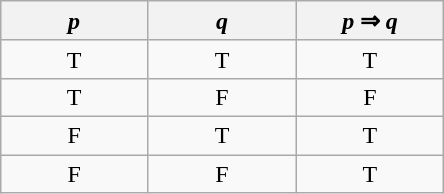<table class="wikitable" style="margin:1em auto; text-align:center;">
<tr>
<th style="width:15%"><em>p</em></th>
<th style="width:15%"><em>q</em></th>
<th style="width:15%"><em>p</em> ⇒ <em>q</em></th>
</tr>
<tr>
<td>T</td>
<td>T</td>
<td>T</td>
</tr>
<tr>
<td>T</td>
<td>F</td>
<td>F</td>
</tr>
<tr>
<td>F</td>
<td>T</td>
<td>T</td>
</tr>
<tr>
<td>F</td>
<td>F</td>
<td>T</td>
</tr>
</table>
